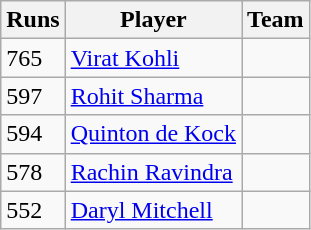<table class="wikitable">
<tr>
<th>Runs</th>
<th>Player</th>
<th>Team</th>
</tr>
<tr>
<td>765</td>
<td><a href='#'>Virat Kohli</a></td>
<td></td>
</tr>
<tr>
<td>597</td>
<td><a href='#'>Rohit Sharma</a></td>
<td></td>
</tr>
<tr>
<td>594</td>
<td><a href='#'>Quinton de Kock</a></td>
<td></td>
</tr>
<tr>
<td>578</td>
<td><a href='#'>Rachin Ravindra</a></td>
<td></td>
</tr>
<tr>
<td>552</td>
<td><a href='#'>Daryl Mitchell</a></td>
<td></td>
</tr>
</table>
